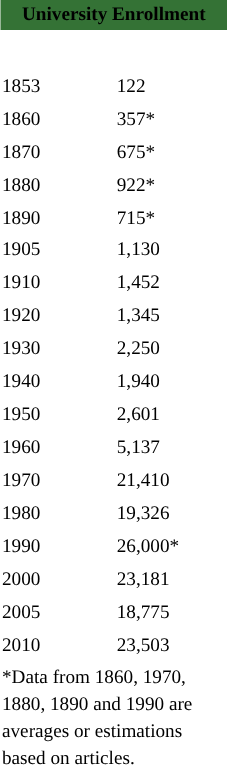<table class="toccolours" style="float: right; margin-left: 1em; font-size: 80%; line-height: 1.4em;" width="155px" id="EnrollmentEMU">
<tr>
<th colspan="2" style="text-align: center; background:#347235"><span><strong>University Enrollment</strong></span></th>
</tr>
<tr>
<td width="50%"></td>
<td width="50%"></td>
</tr>
<tr>
<td colspan="2" style="text-align: center;"><br></td>
</tr>
<tr>
<td>1853</td>
<td>122</td>
</tr>
<tr>
<td>1860</td>
<td>357*</td>
</tr>
<tr>
<td>1870</td>
<td>675*</td>
</tr>
<tr>
<td>1880</td>
<td>922*</td>
</tr>
<tr>
<td>1890</td>
<td>715*</td>
</tr>
<tr>
<td>1905</td>
<td>1,130</td>
</tr>
<tr>
<td>1910</td>
<td>1,452</td>
</tr>
<tr>
<td>1920</td>
<td>1,345</td>
</tr>
<tr>
<td>1930</td>
<td>2,250</td>
</tr>
<tr>
<td>1940</td>
<td>1,940</td>
</tr>
<tr>
<td>1950</td>
<td>2,601</td>
</tr>
<tr>
<td>1960</td>
<td>5,137</td>
</tr>
<tr>
<td>1970</td>
<td>21,410</td>
</tr>
<tr>
<td>1980</td>
<td>19,326</td>
</tr>
<tr>
<td>1990</td>
<td>26,000*</td>
</tr>
<tr>
<td>2000</td>
<td>23,181</td>
</tr>
<tr>
<td>2005</td>
<td>18,775</td>
</tr>
<tr>
<td>2010</td>
<td>23,503</td>
</tr>
<tr>
<td colspan=2>*Data from 1860, 1970, 1880, 1890 and 1990 are averages or estimations based on articles.</td>
</tr>
</table>
